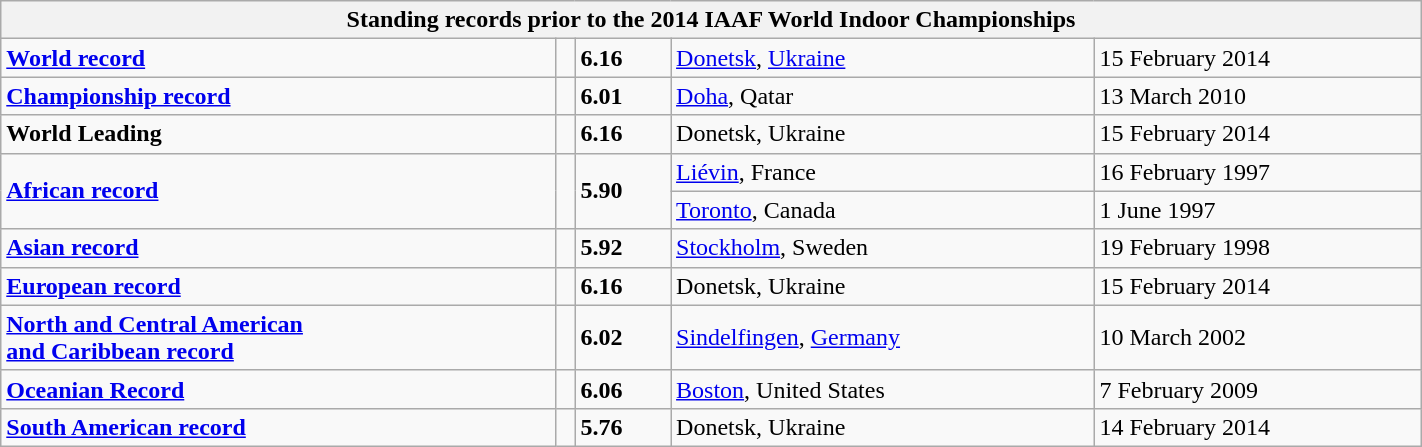<table class="wikitable" width=75%>
<tr>
<th colspan="5">Standing records prior to the 2014 IAAF World Indoor Championships</th>
</tr>
<tr>
<td><strong><a href='#'>World record</a></strong></td>
<td></td>
<td><strong>6.16</strong></td>
<td><a href='#'>Donetsk</a>, <a href='#'>Ukraine</a></td>
<td>15 February 2014</td>
</tr>
<tr>
<td><strong><a href='#'>Championship record</a></strong></td>
<td></td>
<td><strong>6.01</strong></td>
<td><a href='#'>Doha</a>, Qatar</td>
<td>13 March 2010</td>
</tr>
<tr>
<td><strong>World Leading</strong></td>
<td></td>
<td><strong>6.16</strong></td>
<td>Donetsk, Ukraine</td>
<td>15 February 2014</td>
</tr>
<tr>
<td rowspan=2><strong><a href='#'>African record</a></strong></td>
<td rowspan=2></td>
<td rowspan=2><strong>5.90</strong></td>
<td><a href='#'>Liévin</a>, France</td>
<td>16 February 1997</td>
</tr>
<tr>
<td><a href='#'>Toronto</a>, Canada</td>
<td>1 June 1997</td>
</tr>
<tr>
<td><strong><a href='#'>Asian record</a></strong></td>
<td></td>
<td><strong>5.92</strong></td>
<td><a href='#'>Stockholm</a>, Sweden</td>
<td>19 February 1998</td>
</tr>
<tr>
<td><strong><a href='#'>European record</a></strong></td>
<td></td>
<td><strong>6.16</strong></td>
<td>Donetsk, Ukraine</td>
<td>15 February 2014</td>
</tr>
<tr>
<td><strong><a href='#'>North and Central American <br>and Caribbean record</a></strong></td>
<td></td>
<td><strong>6.02</strong></td>
<td><a href='#'>Sindelfingen</a>, <a href='#'>Germany</a></td>
<td>10 March 2002</td>
</tr>
<tr>
<td><strong><a href='#'>Oceanian Record</a></strong></td>
<td></td>
<td><strong>6.06</strong></td>
<td><a href='#'>Boston</a>, United States</td>
<td>7 February 2009</td>
</tr>
<tr>
<td><strong><a href='#'>South American record</a></strong></td>
<td></td>
<td><strong>5.76</strong></td>
<td>Donetsk, Ukraine</td>
<td>14 February 2014</td>
</tr>
</table>
